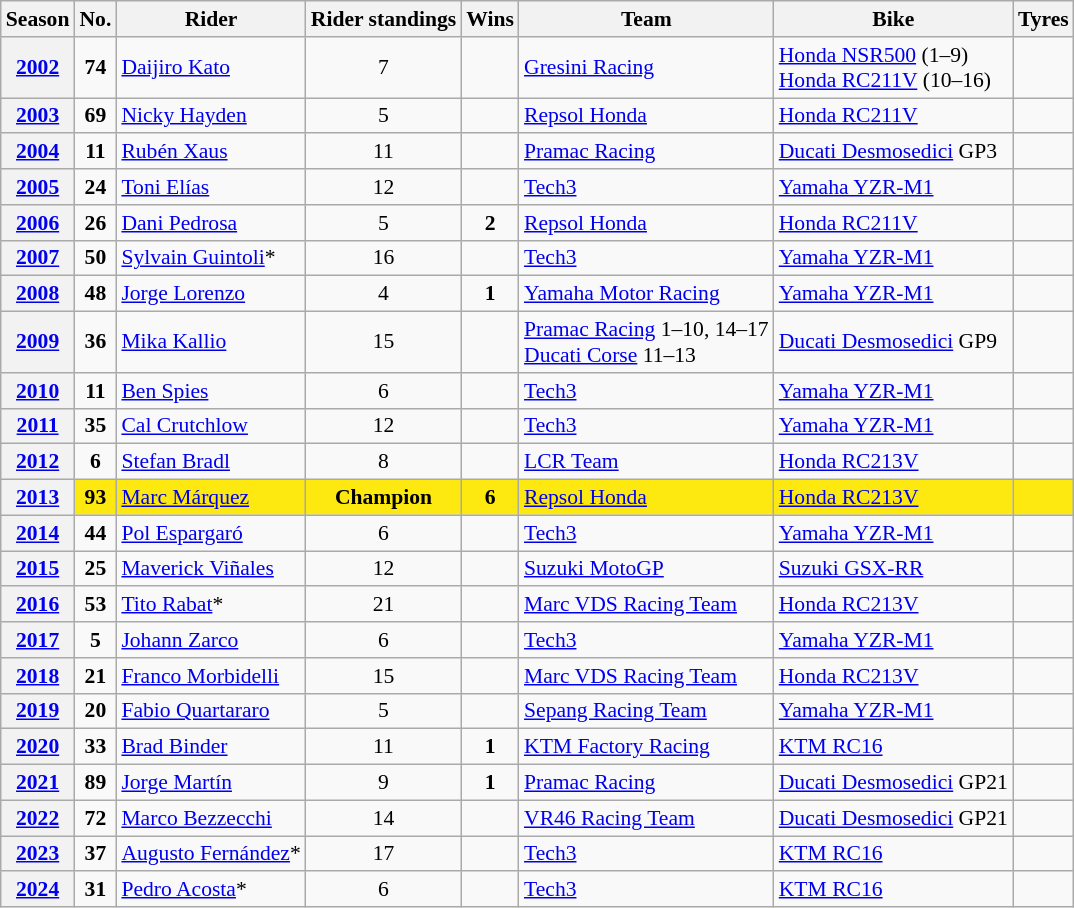<table class="wikitable" style="font-size:90%;">
<tr>
<th>Season</th>
<th>No.</th>
<th>Rider</th>
<th>Rider standings</th>
<th>Wins</th>
<th>Team</th>
<th>Bike</th>
<th>Tyres</th>
</tr>
<tr>
<th><a href='#'>2002</a></th>
<td align="center"><strong>74</strong></td>
<td> <a href='#'>Daijiro Kato</a></td>
<td align="center">7</td>
<td></td>
<td><a href='#'>Gresini Racing</a></td>
<td><a href='#'>Honda NSR500</a> (1–9) <br> <a href='#'>Honda RC211V</a> (10–16)</td>
<td align="center"></td>
</tr>
<tr>
<th><a href='#'>2003</a></th>
<td align="center"><strong>69</strong></td>
<td> <a href='#'>Nicky Hayden</a></td>
<td align="center">5</td>
<td></td>
<td><a href='#'>Repsol Honda</a></td>
<td><a href='#'>Honda RC211V</a></td>
<td align="center"></td>
</tr>
<tr>
<th><a href='#'>2004</a></th>
<td align="center"><strong>11</strong></td>
<td> <a href='#'>Rubén Xaus</a></td>
<td align="center">11</td>
<td></td>
<td><a href='#'>Pramac Racing</a></td>
<td><a href='#'>Ducati Desmosedici</a> GP3</td>
<td align="center"></td>
</tr>
<tr>
<th><a href='#'>2005</a></th>
<td align="center"><strong>24</strong></td>
<td> <a href='#'>Toni Elías</a></td>
<td align="center">12</td>
<td></td>
<td><a href='#'>Tech3</a></td>
<td><a href='#'>Yamaha YZR-M1</a></td>
<td align="center"></td>
</tr>
<tr>
<th><a href='#'>2006</a></th>
<td align="center"><strong>26</strong></td>
<td> <a href='#'>Dani Pedrosa</a></td>
<td align="center">5</td>
<td align="center"><strong>2</strong></td>
<td><a href='#'>Repsol Honda</a></td>
<td><a href='#'>Honda RC211V</a></td>
<td align="center"></td>
</tr>
<tr>
<th><a href='#'>2007</a></th>
<td align="center"><strong>50</strong></td>
<td> <a href='#'>Sylvain Guintoli</a>*</td>
<td align="center">16</td>
<td></td>
<td><a href='#'>Tech3</a></td>
<td><a href='#'>Yamaha YZR-M1</a></td>
<td align="center"></td>
</tr>
<tr>
<th><a href='#'>2008</a></th>
<td align="center"><strong>48</strong></td>
<td> <a href='#'>Jorge Lorenzo</a></td>
<td align="center">4</td>
<td align="center"><strong>1</strong></td>
<td><a href='#'>Yamaha Motor Racing</a></td>
<td><a href='#'>Yamaha YZR-M1</a></td>
<td align="center"></td>
</tr>
<tr>
<th><a href='#'>2009</a></th>
<td align="center"><strong>36</strong></td>
<td> <a href='#'>Mika Kallio</a></td>
<td align="center">15</td>
<td></td>
<td><a href='#'>Pramac Racing</a> 1–10, 14–17 <br> <a href='#'>Ducati Corse</a> 11–13</td>
<td><a href='#'>Ducati Desmosedici</a> GP9</td>
<td align="center"></td>
</tr>
<tr>
<th><a href='#'>2010</a></th>
<td align="center"><strong>11</strong></td>
<td> <a href='#'>Ben Spies</a></td>
<td align="center">6</td>
<td></td>
<td><a href='#'>Tech3</a></td>
<td><a href='#'>Yamaha YZR-M1</a></td>
<td align="center"></td>
</tr>
<tr>
<th><a href='#'>2011</a></th>
<td align="center"><strong>35</strong></td>
<td> <a href='#'>Cal Crutchlow</a></td>
<td align="center">12</td>
<td></td>
<td><a href='#'>Tech3</a></td>
<td><a href='#'>Yamaha YZR-M1</a></td>
<td align="center"></td>
</tr>
<tr>
<th><a href='#'>2012</a></th>
<td align="center"><strong>6</strong></td>
<td> <a href='#'>Stefan Bradl</a></td>
<td align="center">8</td>
<td></td>
<td><a href='#'>LCR Team</a></td>
<td><a href='#'>Honda RC213V</a></td>
<td align="center"></td>
</tr>
<tr>
<th><a href='#'>2013</a></th>
<td align="center" style="background:#FDE910;"><strong>93</strong></td>
<td style="background:#FDE910;"> <a href='#'>Marc Márquez</a></td>
<td align="center" style="background:#FDE910;"><strong>Champion</strong></td>
<td align="center" style="background:#FDE910;"><strong>6</strong></td>
<td style="background:#FDE910;"><a href='#'>Repsol Honda</a></td>
<td style="background:#FDE910;"><a href='#'>Honda RC213V</a></td>
<td align="center" style="background:#FDE910;"></td>
</tr>
<tr>
<th><a href='#'>2014</a></th>
<td align="center"><strong>44</strong></td>
<td> <a href='#'>Pol Espargaró</a></td>
<td align="center">6</td>
<td></td>
<td><a href='#'>Tech3</a></td>
<td><a href='#'>Yamaha YZR-M1</a></td>
<td align="center"></td>
</tr>
<tr>
<th><a href='#'>2015</a></th>
<td align="center"><strong>25</strong></td>
<td> <a href='#'>Maverick Viñales</a></td>
<td align="center">12</td>
<td></td>
<td><a href='#'>Suzuki MotoGP</a></td>
<td><a href='#'>Suzuki GSX-RR</a></td>
<td align="center"></td>
</tr>
<tr>
<th><a href='#'>2016</a></th>
<td align="center"><strong>53</strong></td>
<td> <a href='#'>Tito Rabat</a>*</td>
<td align="center">21</td>
<td></td>
<td><a href='#'>Marc VDS Racing Team</a></td>
<td><a href='#'>Honda RC213V</a></td>
<td align="center"></td>
</tr>
<tr>
<th><a href='#'>2017</a></th>
<td align="center"><strong>5</strong></td>
<td> <a href='#'>Johann Zarco</a></td>
<td align="center">6</td>
<td></td>
<td><a href='#'>Tech3</a></td>
<td><a href='#'>Yamaha YZR-M1</a></td>
<td align="center"></td>
</tr>
<tr>
<th><a href='#'>2018</a></th>
<td align="center"><strong>21</strong></td>
<td> <a href='#'>Franco Morbidelli</a></td>
<td align="center">15</td>
<td></td>
<td><a href='#'>Marc VDS Racing Team</a></td>
<td><a href='#'>Honda RC213V</a></td>
<td align="center"></td>
</tr>
<tr>
<th><a href='#'>2019</a></th>
<td align="center"><strong>20</strong></td>
<td> <a href='#'>Fabio Quartararo</a></td>
<td align="center">5</td>
<td></td>
<td><a href='#'>Sepang Racing Team</a></td>
<td><a href='#'>Yamaha YZR-M1</a></td>
<td align="center"></td>
</tr>
<tr>
<th><a href='#'>2020</a></th>
<td align="center"><strong>33</strong></td>
<td> <a href='#'>Brad Binder</a></td>
<td align="center">11</td>
<td align="center"><strong>1</strong></td>
<td><a href='#'>KTM Factory Racing</a></td>
<td><a href='#'>KTM RC16</a></td>
<td align="center"></td>
</tr>
<tr>
<th><a href='#'>2021</a></th>
<td align="center"><strong>89</strong></td>
<td> <a href='#'>Jorge Martín</a></td>
<td align="center">9</td>
<td align="center"><strong>1</strong></td>
<td><a href='#'>Pramac Racing</a></td>
<td><a href='#'>Ducati Desmosedici</a> GP21</td>
<td align="center"></td>
</tr>
<tr>
<th><a href='#'>2022</a></th>
<td align="center"><strong>72</strong></td>
<td> <a href='#'>Marco Bezzecchi</a></td>
<td align="center">14</td>
<td></td>
<td><a href='#'>VR46 Racing Team</a></td>
<td><a href='#'>Ducati Desmosedici</a> GP21</td>
<td align="center"></td>
</tr>
<tr>
<th><a href='#'>2023</a></th>
<td align="center"><strong>37</strong></td>
<td> <a href='#'>Augusto Fernández</a>*</td>
<td align="center">17</td>
<td></td>
<td><a href='#'>Tech3</a></td>
<td><a href='#'>KTM RC16</a></td>
<td align="center"></td>
</tr>
<tr>
<th><a href='#'>2024</a></th>
<td align="center"><strong>31</strong></td>
<td> <a href='#'>Pedro Acosta</a>*</td>
<td align="center">6</td>
<td></td>
<td><a href='#'>Tech3</a></td>
<td><a href='#'>KTM RC16</a></td>
<td align="center"></td>
</tr>
</table>
